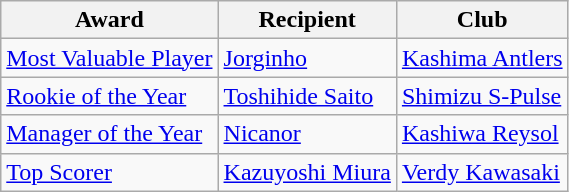<table class="wikitable">
<tr>
<th>Award</th>
<th>Recipient</th>
<th>Club</th>
</tr>
<tr>
<td><a href='#'>Most Valuable Player</a></td>
<td> <a href='#'>Jorginho</a></td>
<td><a href='#'>Kashima Antlers</a></td>
</tr>
<tr>
<td><a href='#'>Rookie of the Year</a></td>
<td> <a href='#'>Toshihide Saito</a></td>
<td><a href='#'>Shimizu S-Pulse</a></td>
</tr>
<tr>
<td><a href='#'>Manager of the Year</a></td>
<td> <a href='#'>Nicanor</a></td>
<td><a href='#'>Kashiwa Reysol</a></td>
</tr>
<tr>
<td><a href='#'>Top Scorer</a></td>
<td> <a href='#'>Kazuyoshi Miura</a></td>
<td><a href='#'>Verdy Kawasaki</a></td>
</tr>
</table>
